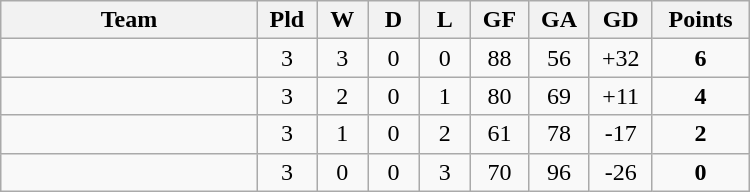<table class=wikitable style="text-align:center" width=500>
<tr>
<th width=25%>Team</th>
<th width=5%>Pld</th>
<th width=5%>W</th>
<th width=5%>D</th>
<th width=5%>L</th>
<th width=5%>GF</th>
<th width=5%>GA</th>
<th width=5%>GD</th>
<th width=8%>Points</th>
</tr>
<tr>
<td align="left"></td>
<td>3</td>
<td>3</td>
<td>0</td>
<td>0</td>
<td>88</td>
<td>56</td>
<td>+32</td>
<td><strong>6</strong></td>
</tr>
<tr>
<td align="left"></td>
<td>3</td>
<td>2</td>
<td>0</td>
<td>1</td>
<td>80</td>
<td>69</td>
<td>+11</td>
<td><strong>4</strong></td>
</tr>
<tr>
<td align="left"></td>
<td>3</td>
<td>1</td>
<td>0</td>
<td>2</td>
<td>61</td>
<td>78</td>
<td>-17</td>
<td><strong>2</strong></td>
</tr>
<tr>
<td align="left"></td>
<td>3</td>
<td>0</td>
<td>0</td>
<td>3</td>
<td>70</td>
<td>96</td>
<td>-26</td>
<td><strong>0</strong></td>
</tr>
</table>
